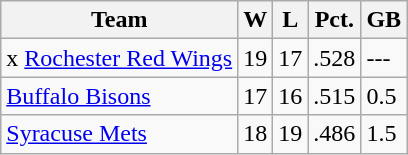<table class="wikitable sortable">
<tr>
<th>Team</th>
<th>W</th>
<th>L</th>
<th>Pct.</th>
<th>GB</th>
</tr>
<tr>
<td>x <a href='#'>Rochester Red Wings</a></td>
<td>19</td>
<td>17</td>
<td>.528</td>
<td>---</td>
</tr>
<tr>
<td><a href='#'>Buffalo Bisons</a></td>
<td>17</td>
<td>16</td>
<td>.515</td>
<td>0.5</td>
</tr>
<tr>
<td><a href='#'>Syracuse Mets</a></td>
<td>18</td>
<td>19</td>
<td>.486</td>
<td>1.5</td>
</tr>
</table>
